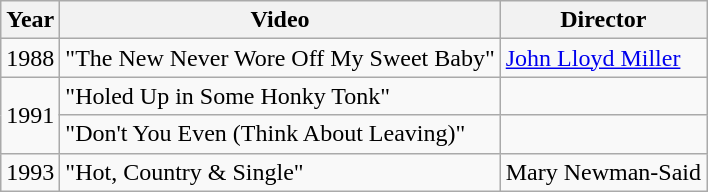<table class="wikitable">
<tr>
<th>Year</th>
<th>Video</th>
<th>Director</th>
</tr>
<tr>
<td>1988</td>
<td>"The New Never Wore Off My Sweet Baby"</td>
<td><a href='#'>John Lloyd Miller</a></td>
</tr>
<tr>
<td rowspan="2">1991</td>
<td>"Holed Up in Some Honky Tonk"</td>
<td></td>
</tr>
<tr>
<td>"Don't You Even (Think About Leaving)"</td>
<td></td>
</tr>
<tr>
<td>1993</td>
<td>"Hot, Country & Single"</td>
<td>Mary Newman-Said</td>
</tr>
</table>
